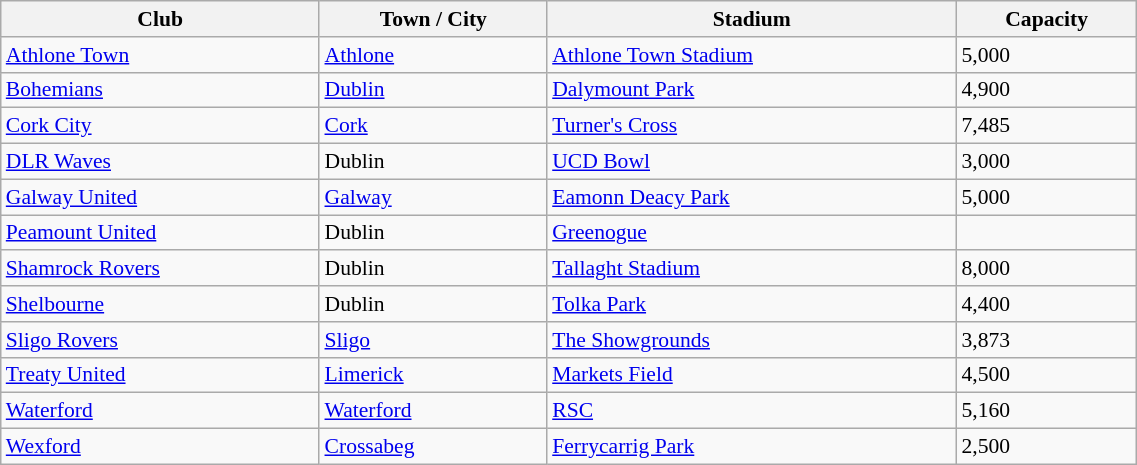<table class='wikitable sortable' style='font-size:90%; width:60%'>
<tr>
<th>Club</th>
<th>Town / City</th>
<th>Stadium</th>
<th>Capacity</th>
</tr>
<tr>
<td><a href='#'>Athlone Town</a></td>
<td><a href='#'>Athlone</a></td>
<td><a href='#'>Athlone Town Stadium</a></td>
<td>5,000</td>
</tr>
<tr>
<td><a href='#'>Bohemians</a></td>
<td><a href='#'>Dublin</a> </td>
<td><a href='#'>Dalymount Park</a></td>
<td>4,900</td>
</tr>
<tr>
<td><a href='#'>Cork City</a></td>
<td><a href='#'>Cork</a></td>
<td><a href='#'>Turner's Cross</a></td>
<td>7,485</td>
</tr>
<tr>
<td><a href='#'>DLR Waves</a></td>
<td>Dublin </td>
<td><a href='#'>UCD Bowl</a></td>
<td>3,000</td>
</tr>
<tr>
<td><a href='#'>Galway United</a></td>
<td><a href='#'>Galway</a></td>
<td><a href='#'>Eamonn Deacy Park</a></td>
<td>5,000</td>
</tr>
<tr>
<td><a href='#'>Peamount United</a></td>
<td>Dublin </td>
<td><a href='#'>Greenogue</a></td>
<td></td>
</tr>
<tr>
<td><a href='#'>Shamrock Rovers</a></td>
<td>Dublin </td>
<td><a href='#'>Tallaght Stadium</a></td>
<td>8,000</td>
</tr>
<tr>
<td><a href='#'>Shelbourne</a></td>
<td>Dublin </td>
<td><a href='#'>Tolka Park</a></td>
<td>4,400</td>
</tr>
<tr>
<td><a href='#'>Sligo Rovers</a></td>
<td><a href='#'>Sligo</a></td>
<td><a href='#'>The Showgrounds</a></td>
<td>3,873</td>
</tr>
<tr>
<td><a href='#'>Treaty United</a></td>
<td><a href='#'>Limerick</a></td>
<td><a href='#'>Markets Field</a></td>
<td>4,500</td>
</tr>
<tr>
<td><a href='#'>Waterford</a></td>
<td><a href='#'>Waterford</a></td>
<td><a href='#'>RSC</a></td>
<td>5,160</td>
</tr>
<tr>
<td><a href='#'>Wexford</a></td>
<td><a href='#'>Crossabeg</a></td>
<td><a href='#'>Ferrycarrig Park</a></td>
<td>2,500</td>
</tr>
</table>
